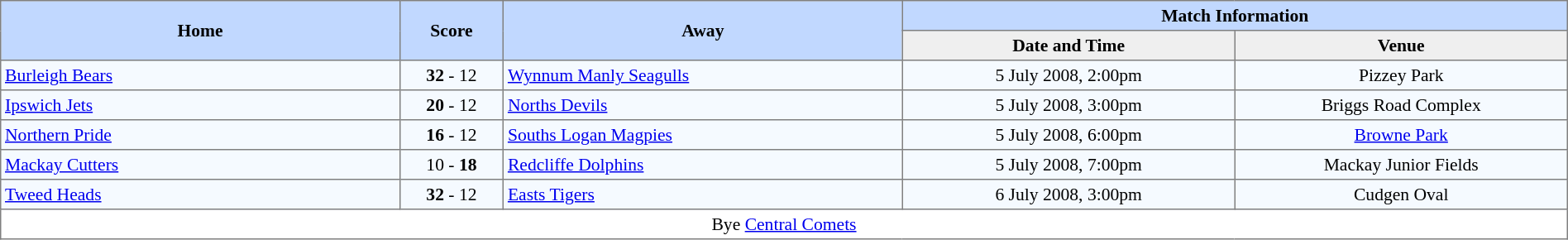<table border=1 style="border-collapse:collapse; font-size:90%; text-align:center;" cellpadding=3 cellspacing=0>
<tr bgcolor=#C1D8FF>
<th rowspan=2 width=12%>Home</th>
<th rowspan=2 width=3%>Score</th>
<th rowspan=2 width=12%>Away</th>
<th colspan=5>Match Information</th>
</tr>
<tr bgcolor=#EFEFEF>
<th width=10%>Date and Time</th>
<th width=10%>Venue</th>
</tr>
<tr bgcolor=#F5FAFF>
<td align=left> <a href='#'>Burleigh Bears</a></td>
<td><strong>32</strong> - 12</td>
<td align=left> <a href='#'>Wynnum Manly Seagulls</a></td>
<td>5 July 2008, 2:00pm</td>
<td>Pizzey Park</td>
</tr>
<tr bgcolor=#F5FAFF>
<td align=left> <a href='#'>Ipswich Jets</a></td>
<td><strong>20</strong> - 12</td>
<td align=left> <a href='#'>Norths Devils</a></td>
<td>5 July 2008, 3:00pm</td>
<td>Briggs Road Complex</td>
</tr>
<tr bgcolor=#F5FAFF>
<td align=left> <a href='#'>Northern Pride</a></td>
<td><strong>16</strong> - 12</td>
<td align=left> <a href='#'>Souths Logan Magpies</a></td>
<td>5 July 2008, 6:00pm</td>
<td><a href='#'>Browne Park</a></td>
</tr>
<tr bgcolor=#F5FAFF>
<td align=left> <a href='#'>Mackay Cutters</a></td>
<td>10 - <strong>18</strong></td>
<td align=left> <a href='#'>Redcliffe Dolphins</a></td>
<td>5 July 2008, 7:00pm</td>
<td>Mackay Junior Fields</td>
</tr>
<tr bgcolor=#F5FAFF>
<td align=left> <a href='#'>Tweed Heads</a></td>
<td><strong>32</strong> - 12</td>
<td align=left> <a href='#'>Easts Tigers</a></td>
<td>6 July 2008, 3:00pm</td>
<td>Cudgen Oval</td>
</tr>
<tr>
<td colspan=5>Bye  <a href='#'>Central Comets</a></td>
</tr>
</table>
